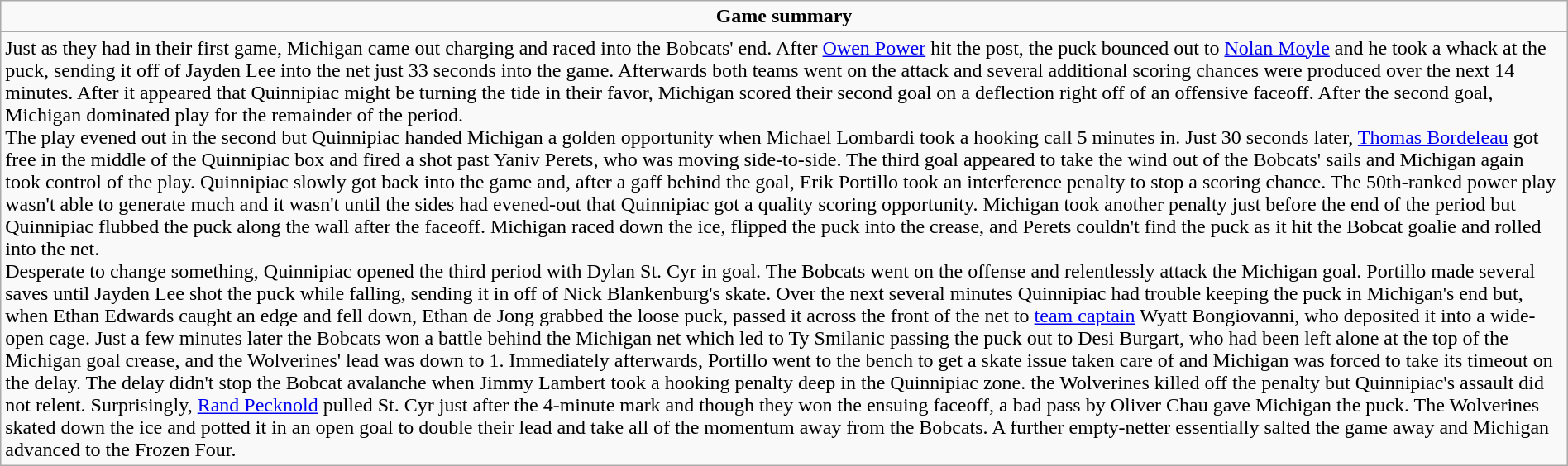<table role="presentation" class="wikitable mw-collapsible autocollapse" width=100%>
<tr>
<td align=center><strong>Game summary</strong></td>
</tr>
<tr>
<td>Just as they had in their first game, Michigan came out charging and raced into the Bobcats' end. After <a href='#'>Owen Power</a> hit the post, the puck bounced out to <a href='#'>Nolan Moyle</a> and he took a whack at the puck, sending it off of Jayden Lee into the net just 33 seconds into the game. Afterwards both teams went on the attack and several additional scoring chances were produced over the next 14 minutes. After it appeared that Quinnipiac might be turning the tide in their favor, Michigan scored their second goal on a deflection right off of an offensive faceoff. After the second goal, Michigan dominated play for the remainder of the period.<br>The play evened out in the second but Quinnipiac handed Michigan a golden opportunity when Michael Lombardi took a hooking call 5 minutes in. Just 30 seconds later, <a href='#'>Thomas Bordeleau</a> got free in the middle of the Quinnipiac box and fired a shot past Yaniv Perets, who was moving side-to-side. The third goal appeared to take the wind out of the Bobcats' sails and Michigan again took control of the play. Quinnipiac slowly got back into the game and, after a gaff behind the goal, Erik Portillo took an interference penalty to stop a scoring chance. The 50th-ranked power play wasn't able to generate much and it wasn't until the sides had evened-out that Quinnipiac got a quality scoring opportunity. Michigan took another penalty just before the end of the period but Quinnipiac flubbed the puck along the wall after the faceoff. Michigan raced down the ice, flipped the puck into the crease, and Perets couldn't find the puck as it hit the Bobcat goalie and rolled into the net.<br>Desperate to change something, Quinnipiac opened the third period with Dylan St. Cyr in goal. The Bobcats went on the offense and relentlessly attack the Michigan goal. Portillo made several saves until Jayden Lee shot the puck while falling, sending it in off of Nick Blankenburg's skate. Over the next several minutes Quinnipiac had trouble keeping the puck in Michigan's end but, when Ethan Edwards caught an edge and fell down, Ethan de Jong grabbed the loose puck, passed it across the front of the net to <a href='#'>team captain</a> Wyatt Bongiovanni, who deposited it into a wide-open cage. Just a few minutes later the Bobcats won a battle behind the Michigan net which led to Ty Smilanic passing the puck out to Desi Burgart, who had been left alone at the top of the Michigan goal crease, and the Wolverines' lead was down to 1. Immediately afterwards, Portillo went to the bench to get a skate issue taken care of and Michigan was forced to take its timeout on the delay. The delay didn't stop the Bobcat avalanche when Jimmy Lambert took a hooking penalty deep in the Quinnipiac zone. the Wolverines killed off the penalty but Quinnipiac's assault did not relent. Surprisingly, <a href='#'>Rand Pecknold</a> pulled St. Cyr just after the 4-minute mark and though they won the ensuing faceoff, a bad pass by Oliver Chau gave Michigan the puck. The Wolverines skated down the ice and potted it in an open goal to double their lead and take all of the momentum away from the Bobcats. A further empty-netter essentially salted the game away and Michigan advanced to the Frozen Four.</td>
</tr>
</table>
